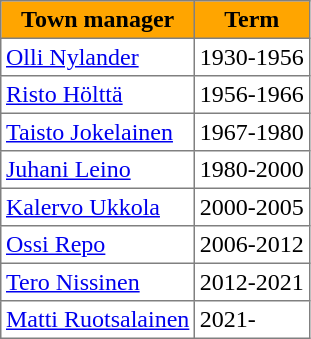<table class="toccolours sortable" border="1" cellpadding="3" style="border-collapse:collapse">
<tr bgcolor=orange>
<th>Town manager</th>
<th>Term</th>
</tr>
<tr>
<td><a href='#'>Olli Nylander</a></td>
<td>1930-1956</td>
</tr>
<tr>
<td><a href='#'>Risto Hölttä</a></td>
<td>1956-1966</td>
</tr>
<tr>
<td><a href='#'>Taisto Jokelainen</a></td>
<td>1967-1980</td>
</tr>
<tr>
<td><a href='#'>Juhani Leino</a></td>
<td>1980-2000</td>
</tr>
<tr>
<td><a href='#'>Kalervo Ukkola</a></td>
<td>2000-2005</td>
</tr>
<tr>
<td><a href='#'>Ossi Repo</a></td>
<td>2006-2012</td>
</tr>
<tr>
<td><a href='#'>Tero Nissinen</a></td>
<td>2012-2021</td>
</tr>
<tr>
<td><a href='#'>Matti Ruotsalainen</a></td>
<td>2021-</td>
</tr>
</table>
